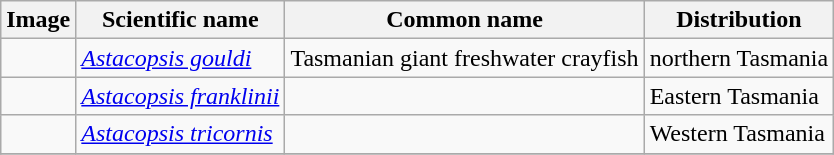<table class="wikitable">
<tr>
<th>Image</th>
<th>Scientific name</th>
<th>Common name</th>
<th>Distribution</th>
</tr>
<tr>
<td></td>
<td><em><a href='#'>Astacopsis gouldi</a></em></td>
<td>Tasmanian giant freshwater crayfish</td>
<td>northern Tasmania</td>
</tr>
<tr>
<td></td>
<td><em><a href='#'>Astacopsis franklinii</a></em></td>
<td></td>
<td>Eastern Tasmania</td>
</tr>
<tr>
<td></td>
<td><em><a href='#'>Astacopsis tricornis</a></em></td>
<td></td>
<td>Western Tasmania</td>
</tr>
<tr>
</tr>
</table>
